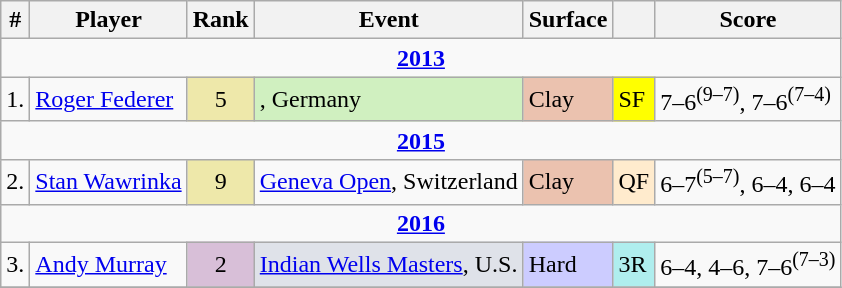<table class="wikitable sortable">
<tr>
<th>#</th>
<th>Player</th>
<th>Rank</th>
<th>Event</th>
<th>Surface</th>
<th></th>
<th>Score</th>
</tr>
<tr>
<td align=center style=font-weight:bold colspan=7><a href='#'>2013</a></td>
</tr>
<tr>
<td>1.</td>
<td> <a href='#'>Roger Federer</a></td>
<td align=center bgcolor=EEE8AA>5</td>
<td bgcolor=#d0f0c0>, Germany</td>
<td bgcolor=EBC2AF>Clay</td>
<td bgcolor=yellow>SF</td>
<td>7–6<sup>(9–7)</sup>, 7–6<sup>(7–4)</sup></td>
</tr>
<tr>
<td align=center style=font-weight:bold colspan=7><a href='#'>2015</a></td>
</tr>
<tr>
<td>2.</td>
<td> <a href='#'>Stan Wawrinka</a></td>
<td align=center bgcolor=EEE8AA>9</td>
<td><a href='#'>Geneva Open</a>, Switzerland</td>
<td bgcolor=EBC2AF>Clay</td>
<td bgcolor=ffebcd>QF</td>
<td>6–7<sup>(5–7)</sup>, 6–4, 6–4</td>
</tr>
<tr>
<td align=center style=font-weight:bold colspan=7><a href='#'>2016</a></td>
</tr>
<tr>
<td>3.</td>
<td> <a href='#'>Andy Murray</a></td>
<td align=center bgcolor=thistle>2</td>
<td bgcolor=dfe2e9><a href='#'>Indian Wells Masters</a>, U.S.</td>
<td bgcolor=CCCCFF>Hard</td>
<td bgcolor=afeeee>3R</td>
<td>6–4, 4–6, 7–6<sup>(7–3)</sup></td>
</tr>
<tr>
</tr>
</table>
